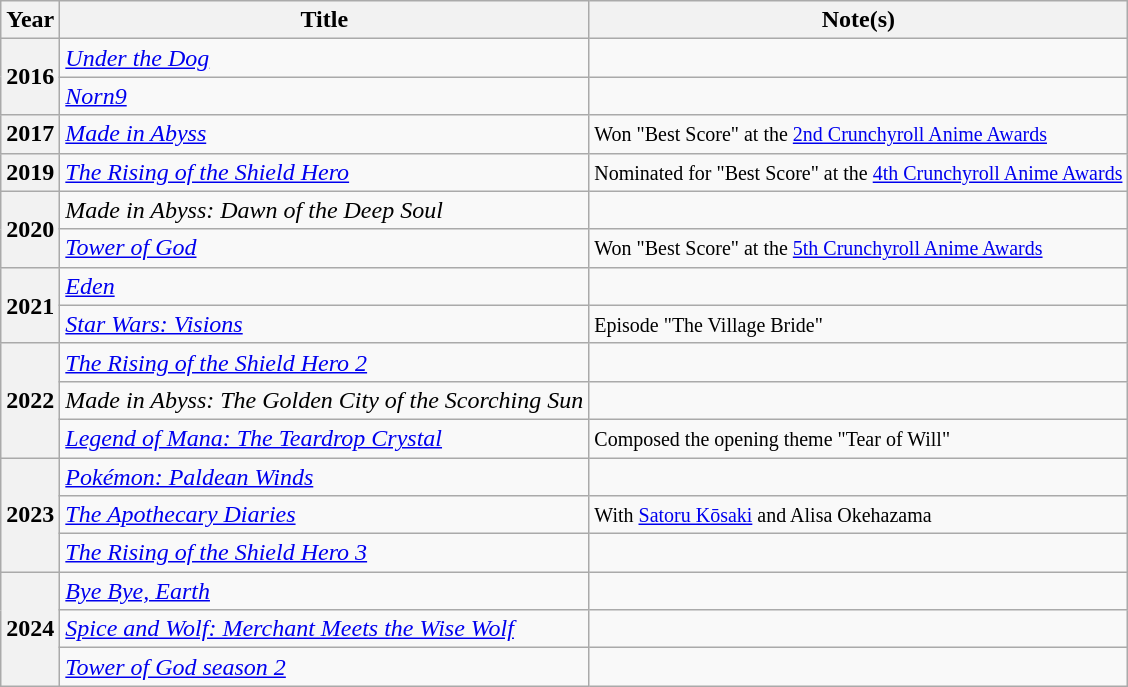<table class="wikitable sortable">
<tr>
<th>Year</th>
<th>Title</th>
<th class="unsortable">Note(s)</th>
</tr>
<tr>
<th rowspan="2">2016</th>
<td><em><a href='#'>Under the Dog</a></em></td>
<td></td>
</tr>
<tr>
<td><em><a href='#'>Norn9</a></em></td>
<td></td>
</tr>
<tr>
<th rowspan="1">2017</th>
<td><em><a href='#'>Made in Abyss</a></em></td>
<td><small>Won "Best Score" at the <a href='#'>2nd Crunchyroll Anime Awards</a></small></td>
</tr>
<tr>
<th rowspan="1">2019</th>
<td><em><a href='#'>The Rising of the Shield Hero</a></em></td>
<td><small>Nominated for "Best Score" at the <a href='#'>4th Crunchyroll Anime Awards</a></small></td>
</tr>
<tr>
<th rowspan="2">2020</th>
<td><em>Made in Abyss: Dawn of the Deep Soul</em></td>
<td></td>
</tr>
<tr>
<td><em><a href='#'>Tower of God</a></em></td>
<td><small>Won "Best Score" at the <a href='#'>5th Crunchyroll Anime Awards</a></small></td>
</tr>
<tr>
<th rowspan="2">2021</th>
<td><em><a href='#'>Eden</a></em></td>
<td></td>
</tr>
<tr>
<td><em><a href='#'>Star Wars: Visions</a></em></td>
<td><small>Episode "The Village Bride"</small></td>
</tr>
<tr>
<th rowspan="3">2022</th>
<td><em><a href='#'>The Rising of the Shield Hero 2</a></em></td>
<td></td>
</tr>
<tr>
<td><em>Made in Abyss: The Golden City of the Scorching Sun</em></td>
<td></td>
</tr>
<tr>
<td><em><a href='#'>Legend of Mana: The Teardrop Crystal</a></em></td>
<td><small>Composed the opening theme "Tear of Will"</small></td>
</tr>
<tr>
<th rowspan="3">2023</th>
<td><em><a href='#'>Pokémon: Paldean Winds</a></em></td>
<td></td>
</tr>
<tr>
<td><em><a href='#'>The Apothecary Diaries</a></em></td>
<td><small>With <a href='#'>Satoru Kōsaki</a> and Alisa Okehazama</small></td>
</tr>
<tr>
<td><em><a href='#'>The Rising of the Shield Hero 3</a></em></td>
<td></td>
</tr>
<tr>
<th rowspan="3">2024</th>
<td><em><a href='#'>Bye Bye, Earth</a></em></td>
<td></td>
</tr>
<tr>
<td><em><a href='#'>Spice and Wolf: Merchant Meets the Wise Wolf</a></em></td>
<td></td>
</tr>
<tr>
<td><em><a href='#'>Tower of God season 2</a></em></td>
<td></td>
</tr>
</table>
